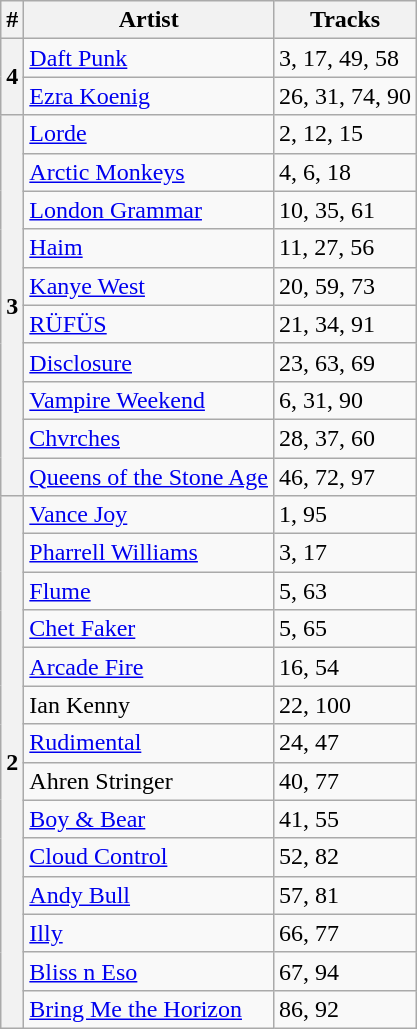<table class="wikitable sortable">
<tr>
<th>#</th>
<th>Artist</th>
<th>Tracks</th>
</tr>
<tr>
<th rowspan="2">4</th>
<td><a href='#'>Daft Punk</a></td>
<td>3, 17, 49, 58</td>
</tr>
<tr>
<td><a href='#'>Ezra Koenig</a></td>
<td>26, 31, 74, 90</td>
</tr>
<tr>
<th rowspan="10">3</th>
<td><a href='#'>Lorde</a></td>
<td>2, 12, 15</td>
</tr>
<tr>
<td><a href='#'>Arctic Monkeys</a></td>
<td>4, 6, 18</td>
</tr>
<tr>
<td><a href='#'>London Grammar</a></td>
<td>10, 35, 61</td>
</tr>
<tr>
<td><a href='#'>Haim</a></td>
<td>11, 27, 56</td>
</tr>
<tr>
<td><a href='#'>Kanye West</a></td>
<td>20, 59, 73</td>
</tr>
<tr>
<td><a href='#'>RÜFÜS</a></td>
<td>21, 34, 91</td>
</tr>
<tr>
<td><a href='#'>Disclosure</a></td>
<td>23, 63, 69</td>
</tr>
<tr>
<td><a href='#'>Vampire Weekend</a></td>
<td>6, 31, 90</td>
</tr>
<tr>
<td><a href='#'>Chvrches</a></td>
<td>28, 37, 60</td>
</tr>
<tr>
<td><a href='#'>Queens of the Stone Age</a></td>
<td>46, 72, 97</td>
</tr>
<tr>
<th rowspan="14">2</th>
<td><a href='#'>Vance Joy</a></td>
<td>1, 95</td>
</tr>
<tr>
<td><a href='#'>Pharrell Williams</a></td>
<td>3, 17</td>
</tr>
<tr>
<td><a href='#'>Flume</a></td>
<td>5, 63</td>
</tr>
<tr>
<td><a href='#'>Chet Faker</a></td>
<td>5, 65</td>
</tr>
<tr>
<td><a href='#'>Arcade Fire</a></td>
<td>16, 54</td>
</tr>
<tr>
<td>Ian Kenny</td>
<td>22, 100</td>
</tr>
<tr>
<td><a href='#'>Rudimental</a></td>
<td>24, 47</td>
</tr>
<tr>
<td>Ahren Stringer</td>
<td>40, 77</td>
</tr>
<tr>
<td><a href='#'>Boy & Bear</a></td>
<td>41, 55</td>
</tr>
<tr>
<td><a href='#'>Cloud Control</a></td>
<td>52, 82</td>
</tr>
<tr>
<td><a href='#'>Andy Bull</a></td>
<td>57, 81</td>
</tr>
<tr>
<td><a href='#'>Illy</a></td>
<td>66, 77</td>
</tr>
<tr>
<td><a href='#'>Bliss n Eso</a></td>
<td>67, 94</td>
</tr>
<tr>
<td><a href='#'>Bring Me the Horizon</a></td>
<td>86, 92</td>
</tr>
</table>
